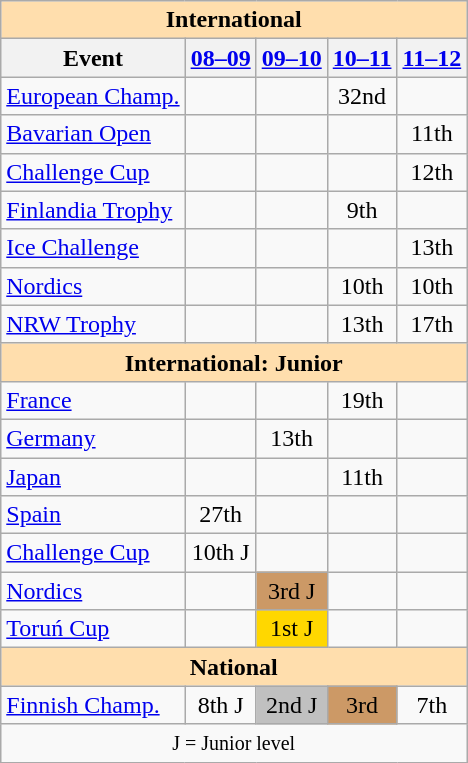<table class="wikitable" style="text-align:center">
<tr>
<th style="background-color: #ffdead; " colspan=5 align=center>International</th>
</tr>
<tr>
<th>Event</th>
<th><a href='#'>08–09</a></th>
<th><a href='#'>09–10</a></th>
<th><a href='#'>10–11</a></th>
<th><a href='#'>11–12</a></th>
</tr>
<tr>
<td align=left><a href='#'>European Champ.</a></td>
<td></td>
<td></td>
<td>32nd</td>
<td></td>
</tr>
<tr>
<td align=left><a href='#'>Bavarian Open</a></td>
<td></td>
<td></td>
<td></td>
<td>11th</td>
</tr>
<tr>
<td align=left><a href='#'>Challenge Cup</a></td>
<td></td>
<td></td>
<td></td>
<td>12th</td>
</tr>
<tr>
<td align=left><a href='#'>Finlandia Trophy</a></td>
<td></td>
<td></td>
<td>9th</td>
<td></td>
</tr>
<tr>
<td align=left><a href='#'>Ice Challenge</a></td>
<td></td>
<td></td>
<td></td>
<td>13th</td>
</tr>
<tr>
<td align=left><a href='#'>Nordics</a></td>
<td></td>
<td></td>
<td>10th</td>
<td>10th</td>
</tr>
<tr>
<td align=left><a href='#'>NRW Trophy</a></td>
<td></td>
<td></td>
<td>13th</td>
<td>17th</td>
</tr>
<tr>
<th style="background-color: #ffdead; " colspan=5 align=center>International: Junior</th>
</tr>
<tr>
<td align=left> <a href='#'>France</a></td>
<td></td>
<td></td>
<td>19th</td>
<td></td>
</tr>
<tr>
<td align=left> <a href='#'>Germany</a></td>
<td></td>
<td>13th</td>
<td></td>
<td></td>
</tr>
<tr>
<td align=left> <a href='#'>Japan</a></td>
<td></td>
<td></td>
<td>11th</td>
<td></td>
</tr>
<tr>
<td align=left> <a href='#'>Spain</a></td>
<td>27th</td>
<td></td>
<td></td>
<td></td>
</tr>
<tr>
<td align=left><a href='#'>Challenge Cup</a></td>
<td>10th J</td>
<td></td>
<td></td>
<td></td>
</tr>
<tr>
<td align=left><a href='#'>Nordics</a></td>
<td></td>
<td bgcolor=cc9966>3rd J</td>
<td></td>
<td></td>
</tr>
<tr>
<td align=left><a href='#'>Toruń Cup</a></td>
<td></td>
<td bgcolor=gold>1st J</td>
<td></td>
<td></td>
</tr>
<tr>
<th style="background-color: #ffdead; " colspan=5 align=center>National</th>
</tr>
<tr>
<td align=left><a href='#'>Finnish Champ.</a></td>
<td>8th J</td>
<td bgcolor=silver>2nd J</td>
<td bgcolor=cc9966>3rd</td>
<td>7th</td>
</tr>
<tr>
<td colspan=5 align=center><small> J = Junior level </small></td>
</tr>
</table>
